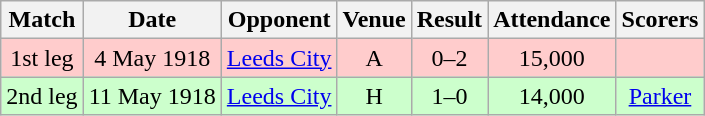<table class="wikitable" style="font-size:100%; text-align:center">
<tr>
<th>Match</th>
<th>Date</th>
<th>Opponent</th>
<th>Venue</th>
<th>Result</th>
<th>Attendance</th>
<th>Scorers</th>
</tr>
<tr style="background-color: #FFCCCC;">
<td>1st leg</td>
<td>4 May 1918</td>
<td><a href='#'>Leeds City</a></td>
<td>A</td>
<td>0–2</td>
<td>15,000</td>
<td></td>
</tr>
<tr style="background-color: #CCFFCC;">
<td>2nd leg</td>
<td>11 May 1918</td>
<td><a href='#'>Leeds City</a></td>
<td>H</td>
<td>1–0</td>
<td>14,000</td>
<td><a href='#'>Parker</a></td>
</tr>
</table>
